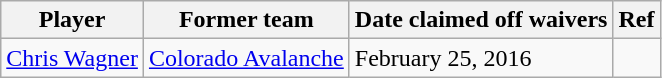<table class="wikitable">
<tr>
<th>Player</th>
<th>Former team</th>
<th>Date claimed off waivers</th>
<th>Ref</th>
</tr>
<tr>
<td><a href='#'>Chris Wagner</a></td>
<td><a href='#'>Colorado Avalanche</a></td>
<td>February 25, 2016</td>
<td></td>
</tr>
</table>
